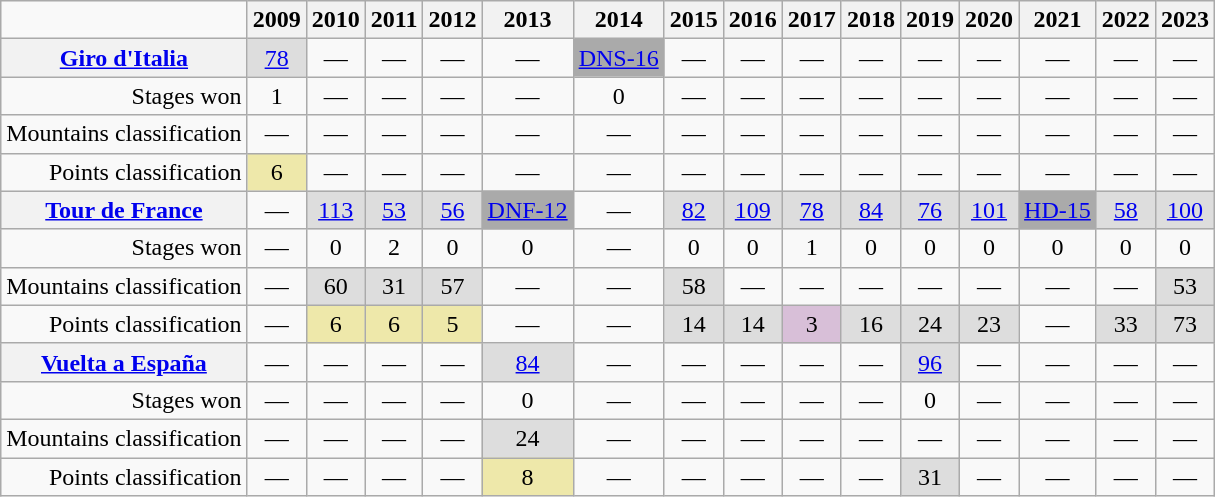<table class="wikitable">
<tr>
<td></td>
<th scope="col">2009</th>
<th scope="col">2010</th>
<th scope="col">2011</th>
<th scope="col">2012</th>
<th scope="col">2013</th>
<th scope="col">2014</th>
<th scope="col">2015</th>
<th scope="col">2016</th>
<th scope="col">2017</th>
<th scope="col">2018</th>
<th scope="col">2019</th>
<th scope="col">2020</th>
<th scope="col">2021</th>
<th scope="col">2022</th>
<th scope="col">2023</th>
</tr>
<tr style="text-align:center;">
<th scope="row"><a href='#'>Giro d'Italia</a></th>
<td style="background:#DDDDDD;"><a href='#'>78</a></td>
<td>—</td>
<td>—</td>
<td>—</td>
<td>—</td>
<td style="background:#AAAAAA;"><a href='#'>DNS-16</a></td>
<td>—</td>
<td>—</td>
<td>—</td>
<td>—</td>
<td>—</td>
<td>—</td>
<td>—</td>
<td>—</td>
<td>—</td>
</tr>
<tr style="text-align:center;">
<td style="text-align:right;">Stages won</td>
<td>1</td>
<td>—</td>
<td>—</td>
<td>—</td>
<td>—</td>
<td>0</td>
<td>—</td>
<td>—</td>
<td>—</td>
<td>—</td>
<td>—</td>
<td>—</td>
<td>—</td>
<td>—</td>
<td>—</td>
</tr>
<tr style="text-align:center;">
<td style="text-align:right;">Mountains classification</td>
<td>—</td>
<td>—</td>
<td>—</td>
<td>—</td>
<td>—</td>
<td>—</td>
<td>—</td>
<td>—</td>
<td>—</td>
<td>—</td>
<td>—</td>
<td>—</td>
<td>—</td>
<td>—</td>
<td>—</td>
</tr>
<tr style="text-align:center;">
<td style="text-align:right;">Points classification</td>
<td style="background:#EEE8AA;">6</td>
<td>—</td>
<td>—</td>
<td>—</td>
<td>—</td>
<td>—</td>
<td>—</td>
<td>—</td>
<td>—</td>
<td>—</td>
<td>—</td>
<td>—</td>
<td>—</td>
<td>—</td>
<td>—</td>
</tr>
<tr style="text-align:center;">
<th scope="row"><a href='#'>Tour de France</a></th>
<td>—</td>
<td style="background:#DDDDDD;"><a href='#'>113</a></td>
<td style="background:#DDDDDD;"><a href='#'>53</a></td>
<td style="background:#DDDDDD;"><a href='#'>56</a></td>
<td style="background:#AAAAAA;"><a href='#'>DNF-12</a></td>
<td>—</td>
<td style="background:#DDDDDD;"><a href='#'>82</a></td>
<td style="background:#DDDDDD;"><a href='#'>109</a></td>
<td style="background:#DDDDDD;"><a href='#'>78</a></td>
<td style="background:#DDDDDD;"><a href='#'>84</a></td>
<td style="background:#DDDDDD;"><a href='#'>76</a></td>
<td style="background:#DDDDDD;"><a href='#'>101</a></td>
<td style="background:#AAAAAA;"><a href='#'>HD-15</a></td>
<td style="background:#DDDDDD;"><a href='#'>58</a></td>
<td style="background:#DDDDDD;"><a href='#'>100</a></td>
</tr>
<tr style="text-align:center;">
<td style="text-align:right;">Stages won</td>
<td>—</td>
<td>0</td>
<td>2</td>
<td>0</td>
<td>0</td>
<td>—</td>
<td>0</td>
<td>0</td>
<td>1</td>
<td>0</td>
<td>0</td>
<td>0</td>
<td>0</td>
<td>0</td>
<td>0</td>
</tr>
<tr style="text-align:center;">
<td style="text-align:right;">Mountains classification</td>
<td>—</td>
<td style="background:#DDDDDD;">60</td>
<td style="background:#DDDDDD;">31</td>
<td style="background:#DDDDDD;">57</td>
<td>—</td>
<td>—</td>
<td style="background:#DDDDDD;">58</td>
<td>—</td>
<td>—</td>
<td>—</td>
<td>—</td>
<td>—</td>
<td>—</td>
<td>—</td>
<td style="background:#DDDDDD;">53</td>
</tr>
<tr style="text-align:center;">
<td style="text-align:right;">Points classification</td>
<td>—</td>
<td style="background:#EEE8AA;">6</td>
<td style="background:#EEE8AA;">6</td>
<td style="background:#EEE8AA;">5</td>
<td>—</td>
<td>—</td>
<td style="background:#DDDDDD;">14</td>
<td style="background:#DDDDDD;">14</td>
<td style="background:#D8BFD8;">3</td>
<td style="background:#DDDDDD;">16</td>
<td style="background:#DDDDDD;">24</td>
<td style="background:#DDDDDD;">23</td>
<td>—</td>
<td style="background:#DDDDDD;">33</td>
<td style="background:#DDDDDD;">73</td>
</tr>
<tr style="text-align:center;">
<th scope="row"><a href='#'>Vuelta a España</a></th>
<td>—</td>
<td>—</td>
<td>—</td>
<td>—</td>
<td style="background:#DDDDDD;"><a href='#'>84</a></td>
<td>—</td>
<td>—</td>
<td>—</td>
<td>—</td>
<td>—</td>
<td style="background:#DDDDDD;"><a href='#'>96</a></td>
<td>—</td>
<td>—</td>
<td>—</td>
<td>—</td>
</tr>
<tr style="text-align:center;">
<td style="text-align:right;">Stages won</td>
<td>—</td>
<td>—</td>
<td>—</td>
<td>—</td>
<td>0</td>
<td>—</td>
<td>—</td>
<td>—</td>
<td>—</td>
<td>—</td>
<td>0</td>
<td>—</td>
<td>—</td>
<td>—</td>
<td>—</td>
</tr>
<tr style="text-align:center;">
<td style="text-align:right;">Mountains classification</td>
<td>—</td>
<td>—</td>
<td>—</td>
<td>—</td>
<td style="background:#DDDDDD;">24</td>
<td>—</td>
<td>—</td>
<td>—</td>
<td>—</td>
<td>—</td>
<td>—</td>
<td>—</td>
<td>—</td>
<td>—</td>
<td>—</td>
</tr>
<tr style="text-align:center;">
<td style="text-align:right;">Points classification</td>
<td>—</td>
<td>—</td>
<td>—</td>
<td>—</td>
<td style="background:#EEE8AA;">8</td>
<td>—</td>
<td>—</td>
<td>—</td>
<td>—</td>
<td>—</td>
<td style="background:#DDDDDD;">31</td>
<td>—</td>
<td>—</td>
<td>—</td>
<td>—</td>
</tr>
</table>
